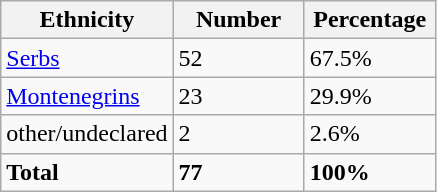<table class="wikitable">
<tr>
<th width="100px">Ethnicity</th>
<th width="80px">Number</th>
<th width="80px">Percentage</th>
</tr>
<tr>
<td><a href='#'>Serbs</a></td>
<td>52</td>
<td>67.5%</td>
</tr>
<tr>
<td><a href='#'>Montenegrins</a></td>
<td>23</td>
<td>29.9%</td>
</tr>
<tr>
<td>other/undeclared</td>
<td>2</td>
<td>2.6%</td>
</tr>
<tr>
<td><strong>Total</strong></td>
<td><strong>77</strong></td>
<td><strong>100%</strong></td>
</tr>
</table>
